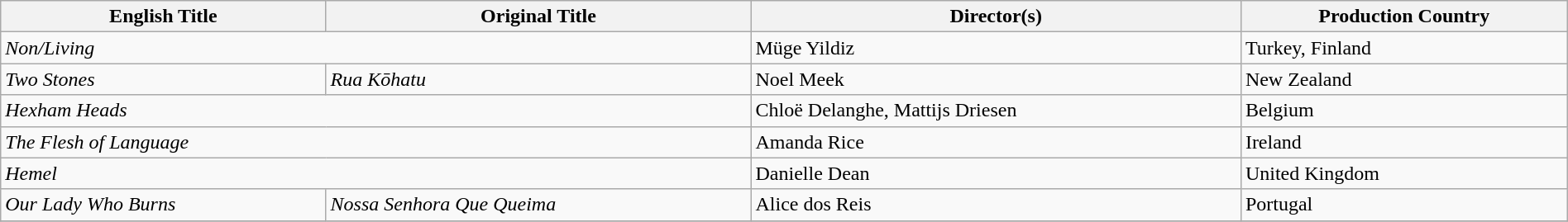<table class="wikitable" style="width:100%; margin-bottom:4px">
<tr>
<th>English Title</th>
<th>Original Title</th>
<th>Director(s)</th>
<th>Production Country</th>
</tr>
<tr>
<td colspan="2"><em>Non/Living</em></td>
<td>Müge Yildiz</td>
<td>Turkey, Finland</td>
</tr>
<tr>
<td><em>Two Stones</em></td>
<td><em>Rua Kōhatu</em></td>
<td>Noel Meek</td>
<td>New Zealand</td>
</tr>
<tr>
<td colspan="2"><em>Hexham Heads</em></td>
<td>Chloë Delanghe, Mattijs Driesen</td>
<td>Belgium</td>
</tr>
<tr>
<td colspan="2"><em>The Flesh of Language</em></td>
<td>Amanda Rice</td>
<td>Ireland</td>
</tr>
<tr>
<td colspan="2"><em>Hemel</em></td>
<td>Danielle Dean</td>
<td>United Kingdom</td>
</tr>
<tr>
<td><em>Our Lady Who Burns</em></td>
<td><em>Nossa Senhora Que Queima</em></td>
<td>Alice dos Reis</td>
<td>Portugal</td>
</tr>
<tr>
</tr>
</table>
